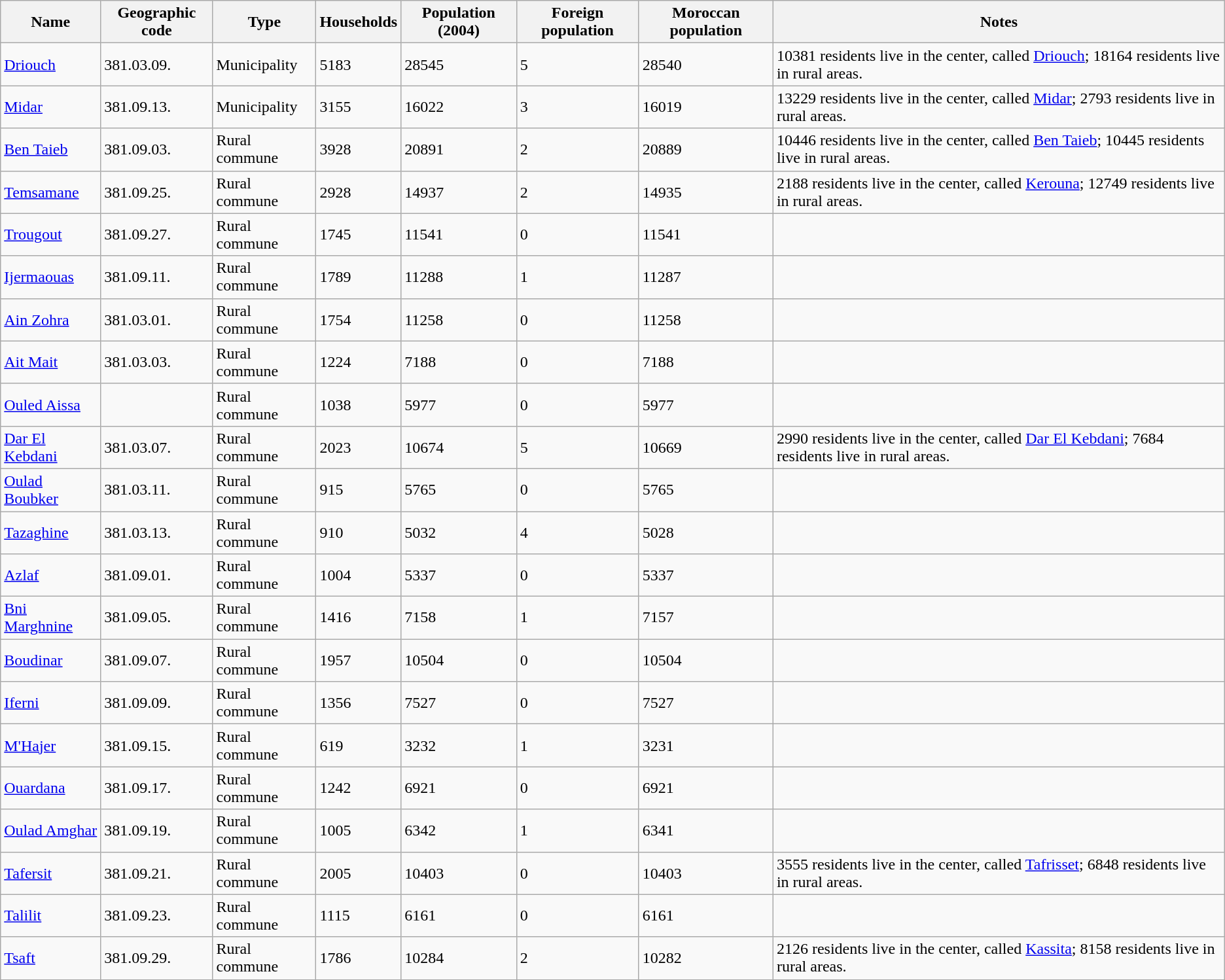<table class="wikitable sortable">
<tr>
<th>Name</th>
<th>Geographic code</th>
<th>Type</th>
<th>Households</th>
<th>Population (2004)</th>
<th>Foreign population</th>
<th>Moroccan population</th>
<th>Notes</th>
</tr>
<tr>
<td><a href='#'>Driouch</a></td>
<td>381.03.09.</td>
<td>Municipality</td>
<td>5183</td>
<td>28545</td>
<td>5</td>
<td>28540</td>
<td>10381 residents live in the center, called <a href='#'>Driouch</a>; 18164 residents live in rural areas.</td>
</tr>
<tr>
<td><a href='#'>Midar</a></td>
<td>381.09.13.</td>
<td>Municipality</td>
<td>3155</td>
<td>16022</td>
<td>3</td>
<td>16019</td>
<td>13229 residents live in the center, called <a href='#'>Midar</a>; 2793 residents live in rural areas.</td>
</tr>
<tr>
<td><a href='#'>Ben Taieb</a></td>
<td>381.09.03.</td>
<td>Rural commune</td>
<td>3928</td>
<td>20891</td>
<td>2</td>
<td>20889</td>
<td>10446 residents live in the center, called <a href='#'>Ben Taieb</a>; 10445 residents live in rural areas.</td>
</tr>
<tr>
<td><a href='#'>Temsamane</a></td>
<td>381.09.25.</td>
<td>Rural commune</td>
<td>2928</td>
<td>14937</td>
<td>2</td>
<td>14935</td>
<td>2188 residents live in the center, called <a href='#'>Kerouna</a>; 12749 residents live in rural areas.</td>
</tr>
<tr>
<td><a href='#'>Trougout</a></td>
<td>381.09.27.</td>
<td>Rural commune</td>
<td>1745</td>
<td>11541</td>
<td>0</td>
<td>11541</td>
<td></td>
</tr>
<tr>
<td><a href='#'>Ijermaouas</a></td>
<td>381.09.11.</td>
<td>Rural commune</td>
<td>1789</td>
<td>11288</td>
<td>1</td>
<td>11287</td>
<td></td>
</tr>
<tr>
<td><a href='#'>Ain Zohra</a></td>
<td>381.03.01.</td>
<td>Rural commune</td>
<td>1754</td>
<td>11258</td>
<td>0</td>
<td>11258</td>
<td></td>
</tr>
<tr>
<td><a href='#'>Ait Mait</a></td>
<td>381.03.03.</td>
<td>Rural commune</td>
<td>1224</td>
<td>7188</td>
<td>0</td>
<td>7188</td>
<td></td>
</tr>
<tr>
<td><a href='#'>Ouled Aissa</a></td>
<td></td>
<td>Rural commune</td>
<td>1038</td>
<td>5977</td>
<td>0</td>
<td>5977</td>
<td></td>
</tr>
<tr>
<td><a href='#'>Dar El Kebdani</a></td>
<td>381.03.07.</td>
<td>Rural commune</td>
<td>2023</td>
<td>10674</td>
<td>5</td>
<td>10669</td>
<td>2990 residents live in the center, called <a href='#'>Dar El Kebdani</a>; 7684 residents live in rural areas.</td>
</tr>
<tr>
<td><a href='#'>Oulad Boubker</a></td>
<td>381.03.11.</td>
<td>Rural commune</td>
<td>915</td>
<td>5765</td>
<td>0</td>
<td>5765</td>
<td></td>
</tr>
<tr>
<td><a href='#'>Tazaghine</a></td>
<td>381.03.13.</td>
<td>Rural commune</td>
<td>910</td>
<td>5032</td>
<td>4</td>
<td>5028</td>
<td></td>
</tr>
<tr>
<td><a href='#'>Azlaf</a></td>
<td>381.09.01.</td>
<td>Rural commune</td>
<td>1004</td>
<td>5337</td>
<td>0</td>
<td>5337</td>
<td></td>
</tr>
<tr>
<td><a href='#'>Bni Marghnine</a></td>
<td>381.09.05.</td>
<td>Rural commune</td>
<td>1416</td>
<td>7158</td>
<td>1</td>
<td>7157</td>
<td></td>
</tr>
<tr>
<td><a href='#'>Boudinar</a></td>
<td>381.09.07.</td>
<td>Rural commune</td>
<td>1957</td>
<td>10504</td>
<td>0</td>
<td>10504</td>
<td></td>
</tr>
<tr>
<td><a href='#'>Iferni</a></td>
<td>381.09.09.</td>
<td>Rural commune</td>
<td>1356</td>
<td>7527</td>
<td>0</td>
<td>7527</td>
<td></td>
</tr>
<tr>
<td><a href='#'>M'Hajer</a></td>
<td>381.09.15.</td>
<td>Rural commune</td>
<td>619</td>
<td>3232</td>
<td>1</td>
<td>3231</td>
<td></td>
</tr>
<tr>
<td><a href='#'>Ouardana</a></td>
<td>381.09.17.</td>
<td>Rural commune</td>
<td>1242</td>
<td>6921</td>
<td>0</td>
<td>6921</td>
<td></td>
</tr>
<tr>
<td><a href='#'>Oulad Amghar</a></td>
<td>381.09.19.</td>
<td>Rural commune</td>
<td>1005</td>
<td>6342</td>
<td>1</td>
<td>6341</td>
<td></td>
</tr>
<tr>
<td><a href='#'>Tafersit</a></td>
<td>381.09.21.</td>
<td>Rural commune</td>
<td>2005</td>
<td>10403</td>
<td>0</td>
<td>10403</td>
<td>3555 residents live in the center, called <a href='#'>Tafrisset</a>; 6848 residents live in rural areas.</td>
</tr>
<tr>
<td><a href='#'>Talilit</a></td>
<td>381.09.23.</td>
<td>Rural commune</td>
<td>1115</td>
<td>6161</td>
<td>0</td>
<td>6161</td>
<td></td>
</tr>
<tr>
<td><a href='#'>Tsaft</a></td>
<td>381.09.29.</td>
<td>Rural commune</td>
<td>1786</td>
<td>10284</td>
<td>2</td>
<td>10282</td>
<td>2126 residents live in the center, called <a href='#'>Kassita</a>; 8158 residents live in rural areas.</td>
</tr>
<tr>
</tr>
</table>
